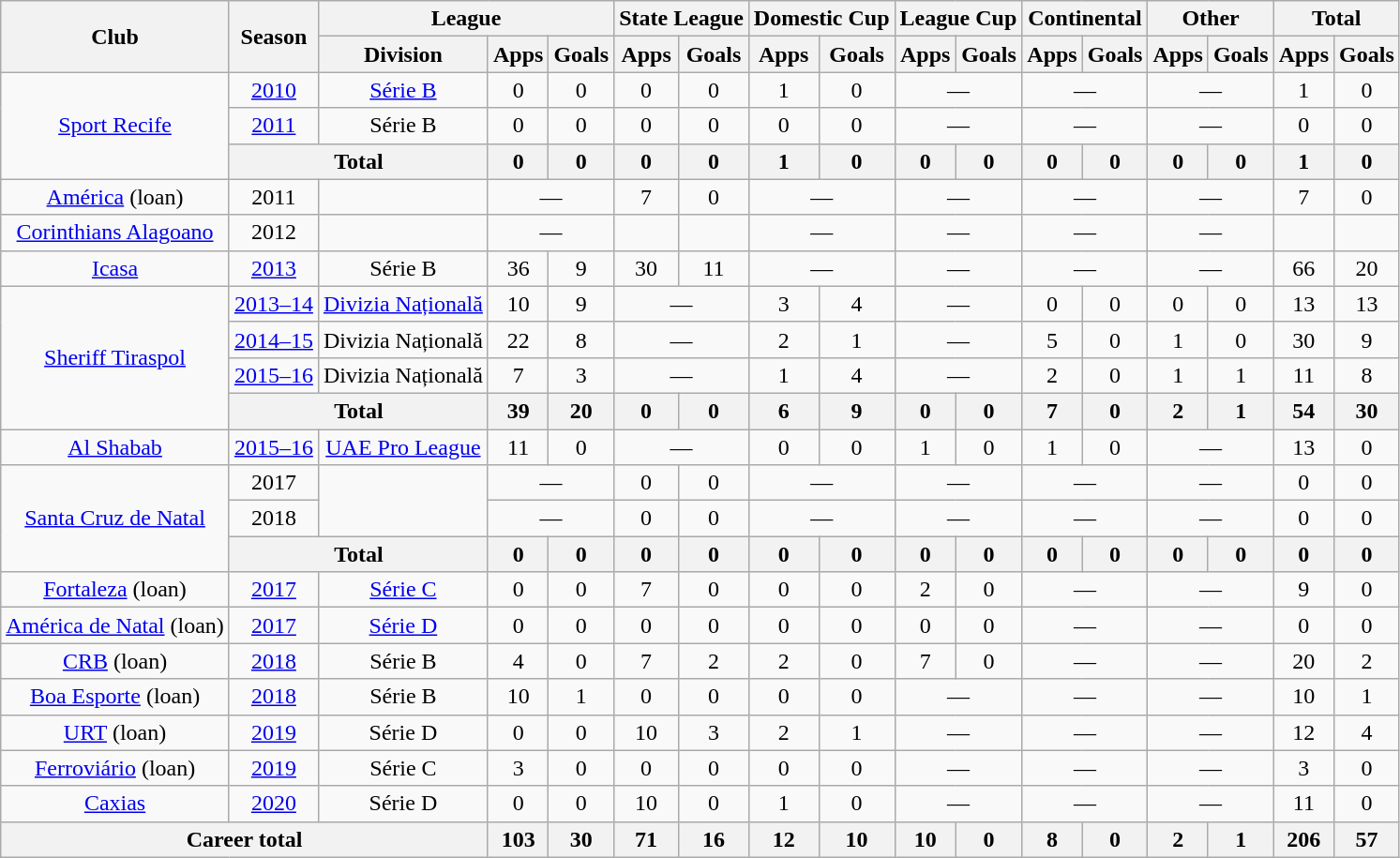<table class="wikitable" style="text-align: center;">
<tr>
<th rowspan=2>Club</th>
<th rowspan=2>Season</th>
<th colspan=3>League</th>
<th colspan=2>State League</th>
<th colspan=2>Domestic Cup</th>
<th colspan=2>League Cup</th>
<th colspan=2>Continental</th>
<th colspan=2>Other</th>
<th colspan=2>Total</th>
</tr>
<tr>
<th>Division</th>
<th>Apps</th>
<th>Goals</th>
<th>Apps</th>
<th>Goals</th>
<th>Apps</th>
<th>Goals</th>
<th>Apps</th>
<th>Goals</th>
<th>Apps</th>
<th>Goals</th>
<th>Apps</th>
<th>Goals</th>
<th>Apps</th>
<th>Goals</th>
</tr>
<tr>
<td rowspan=3><a href='#'>Sport Recife</a></td>
<td><a href='#'>2010</a></td>
<td><a href='#'>Série B</a></td>
<td>0</td>
<td>0</td>
<td>0</td>
<td>0</td>
<td>1</td>
<td>0</td>
<td colspan=2>—</td>
<td colspan=2>—</td>
<td colspan=2>—</td>
<td>1</td>
<td>0</td>
</tr>
<tr>
<td><a href='#'>2011</a></td>
<td>Série B</td>
<td>0</td>
<td>0</td>
<td>0</td>
<td>0</td>
<td>0</td>
<td>0</td>
<td colspan=2>—</td>
<td colspan=2>—</td>
<td colspan=2>—</td>
<td>0</td>
<td>0</td>
</tr>
<tr>
<th colspan=2>Total</th>
<th>0</th>
<th>0</th>
<th>0</th>
<th>0</th>
<th>1</th>
<th>0</th>
<th>0</th>
<th>0</th>
<th>0</th>
<th>0</th>
<th>0</th>
<th>0</th>
<th>1</th>
<th>0</th>
</tr>
<tr>
<td><a href='#'>América</a> (loan)</td>
<td>2011</td>
<td></td>
<td colspan=2>—</td>
<td>7</td>
<td>0</td>
<td colspan=2>—</td>
<td colspan=2>—</td>
<td colspan=2>—</td>
<td colspan=2>—</td>
<td>7</td>
<td>0</td>
</tr>
<tr>
<td><a href='#'>Corinthians Alagoano</a></td>
<td>2012</td>
<td></td>
<td colspan=2>—</td>
<td></td>
<td></td>
<td colspan=2>—</td>
<td colspan=2>—</td>
<td colspan=2>—</td>
<td colspan=2>—</td>
<td></td>
<td></td>
</tr>
<tr>
<td><a href='#'>Icasa</a></td>
<td><a href='#'>2013</a></td>
<td>Série B</td>
<td>36</td>
<td>9</td>
<td>30</td>
<td>11</td>
<td colspan=2>—</td>
<td colspan=2>—</td>
<td colspan=2>—</td>
<td colspan=2>—</td>
<td>66</td>
<td>20</td>
</tr>
<tr>
<td rowspan=4><a href='#'>Sheriff Tiraspol</a></td>
<td><a href='#'>2013–14</a></td>
<td><a href='#'>Divizia Națională</a></td>
<td>10</td>
<td>9</td>
<td colspan=2>—</td>
<td>3</td>
<td>4</td>
<td colspan=2>—</td>
<td>0</td>
<td>0</td>
<td>0</td>
<td>0</td>
<td>13</td>
<td>13</td>
</tr>
<tr>
<td><a href='#'>2014–15</a></td>
<td>Divizia Națională</td>
<td>22</td>
<td>8</td>
<td colspan=2>—</td>
<td>2</td>
<td>1</td>
<td colspan=2>—</td>
<td>5</td>
<td>0</td>
<td>1</td>
<td>0</td>
<td>30</td>
<td>9</td>
</tr>
<tr>
<td><a href='#'>2015–16</a></td>
<td>Divizia Națională</td>
<td>7</td>
<td>3</td>
<td colspan=2>—</td>
<td>1</td>
<td>4</td>
<td colspan=2>—</td>
<td>2</td>
<td>0</td>
<td>1</td>
<td>1</td>
<td>11</td>
<td>8</td>
</tr>
<tr>
<th colspan=2>Total</th>
<th>39</th>
<th>20</th>
<th>0</th>
<th>0</th>
<th>6</th>
<th>9</th>
<th>0</th>
<th>0</th>
<th>7</th>
<th>0</th>
<th>2</th>
<th>1</th>
<th>54</th>
<th>30</th>
</tr>
<tr>
<td><a href='#'>Al Shabab</a></td>
<td><a href='#'>2015–16</a></td>
<td><a href='#'>UAE Pro League</a></td>
<td>11</td>
<td>0</td>
<td colspan=2>—</td>
<td>0</td>
<td>0</td>
<td>1</td>
<td>0</td>
<td>1</td>
<td>0</td>
<td colspan=2>—</td>
<td>13</td>
<td>0</td>
</tr>
<tr>
<td rowspan=3><a href='#'>Santa Cruz de Natal</a></td>
<td>2017</td>
<td rowspan=2></td>
<td colspan=2>—</td>
<td>0</td>
<td>0</td>
<td colspan=2>—</td>
<td colspan=2>—</td>
<td colspan=2>—</td>
<td colspan=2>—</td>
<td>0</td>
<td>0</td>
</tr>
<tr>
<td>2018</td>
<td colspan=2>—</td>
<td>0</td>
<td>0</td>
<td colspan=2>—</td>
<td colspan=2>—</td>
<td colspan=2>—</td>
<td colspan=2>—</td>
<td>0</td>
<td>0</td>
</tr>
<tr>
<th colspan=2>Total</th>
<th>0</th>
<th>0</th>
<th>0</th>
<th>0</th>
<th>0</th>
<th>0</th>
<th>0</th>
<th>0</th>
<th>0</th>
<th>0</th>
<th>0</th>
<th>0</th>
<th>0</th>
<th>0</th>
</tr>
<tr>
<td><a href='#'>Fortaleza</a> (loan)</td>
<td><a href='#'>2017</a></td>
<td><a href='#'>Série C</a></td>
<td>0</td>
<td>0</td>
<td>7</td>
<td>0</td>
<td>0</td>
<td>0</td>
<td>2</td>
<td>0</td>
<td colspan=2>—</td>
<td colspan=2>—</td>
<td>9</td>
<td>0</td>
</tr>
<tr>
<td><a href='#'>América de Natal</a> (loan)</td>
<td><a href='#'>2017</a></td>
<td><a href='#'>Série D</a></td>
<td>0</td>
<td>0</td>
<td>0</td>
<td>0</td>
<td>0</td>
<td>0</td>
<td>0</td>
<td>0</td>
<td colspan=2>—</td>
<td colspan=2>—</td>
<td>0</td>
<td>0</td>
</tr>
<tr>
<td><a href='#'>CRB</a> (loan)</td>
<td><a href='#'>2018</a></td>
<td>Série B</td>
<td>4</td>
<td>0</td>
<td>7</td>
<td>2</td>
<td>2</td>
<td>0</td>
<td>7</td>
<td>0</td>
<td colspan=2>—</td>
<td colspan=2>—</td>
<td>20</td>
<td>2</td>
</tr>
<tr>
<td><a href='#'>Boa Esporte</a> (loan)</td>
<td><a href='#'>2018</a></td>
<td>Série B</td>
<td>10</td>
<td>1</td>
<td>0</td>
<td>0</td>
<td>0</td>
<td>0</td>
<td colspan=2>—</td>
<td colspan=2>—</td>
<td colspan=2>—</td>
<td>10</td>
<td>1</td>
</tr>
<tr>
<td><a href='#'>URT</a> (loan)</td>
<td><a href='#'>2019</a></td>
<td>Série D</td>
<td>0</td>
<td>0</td>
<td>10</td>
<td>3</td>
<td>2</td>
<td>1</td>
<td colspan=2>—</td>
<td colspan=2>—</td>
<td colspan=2>—</td>
<td>12</td>
<td>4</td>
</tr>
<tr>
<td><a href='#'>Ferroviário</a> (loan)</td>
<td><a href='#'>2019</a></td>
<td>Série C</td>
<td>3</td>
<td>0</td>
<td>0</td>
<td>0</td>
<td>0</td>
<td>0</td>
<td colspan=2>—</td>
<td colspan=2>—</td>
<td colspan=2>—</td>
<td>3</td>
<td>0</td>
</tr>
<tr>
<td><a href='#'>Caxias</a></td>
<td><a href='#'>2020</a></td>
<td>Série D</td>
<td>0</td>
<td>0</td>
<td>10</td>
<td>0</td>
<td>1</td>
<td>0</td>
<td colspan=2>—</td>
<td colspan=2>—</td>
<td colspan=2>—</td>
<td>11</td>
<td>0</td>
</tr>
<tr>
<th colspan=3>Career total</th>
<th>103</th>
<th>30</th>
<th>71</th>
<th>16</th>
<th>12</th>
<th>10</th>
<th>10</th>
<th>0</th>
<th>8</th>
<th>0</th>
<th>2</th>
<th>1</th>
<th>206</th>
<th>57</th>
</tr>
</table>
